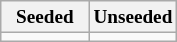<table class="wikitable" style="font-size:80%">
<tr>
<th width=50%>Seeded</th>
<th width=50%>Unseeded</th>
</tr>
<tr>
<td valign=top></td>
<td valign=top></td>
</tr>
</table>
